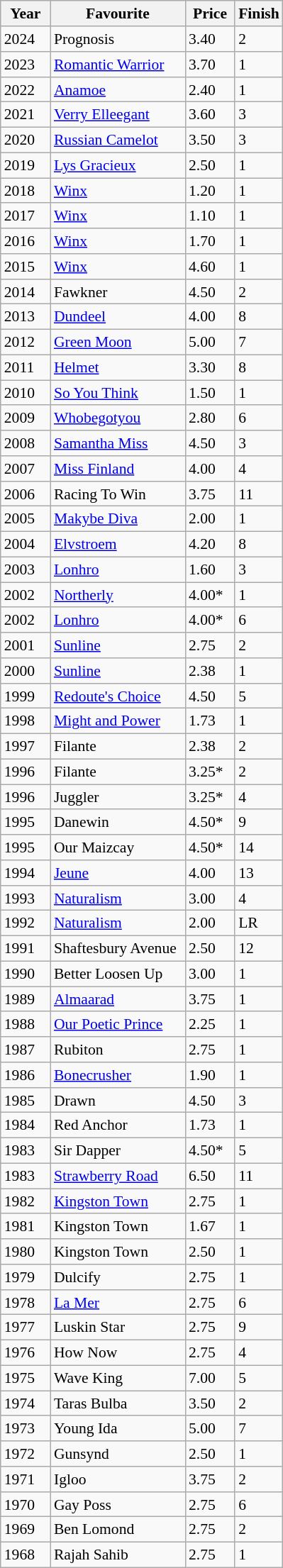<table class="wikitable sortable" style="font-size:90%; float:left; margin-right:1em">
<tr>
<th style="width:40px">Year<br></th>
<th style="width:120px;">Favourite<br></th>
<th style="width:40px;">Price<br></th>
<th style="width:30px;">Finish<br></th>
</tr>
<tr>
<td>2024</td>
<td>Prognosis</td>
<td>3.40</td>
<td>2</td>
</tr>
<tr>
<td>2023</td>
<td><a href='#'>Romantic Warrior</a></td>
<td>3.70</td>
<td>1</td>
</tr>
<tr>
<td>2022</td>
<td><a href='#'>Anamoe</a></td>
<td>2.40</td>
<td>1</td>
</tr>
<tr>
<td>2021</td>
<td><a href='#'>Verry Elleegant</a></td>
<td>3.60</td>
<td>3</td>
</tr>
<tr>
<td>2020</td>
<td><a href='#'>Russian Camelot</a></td>
<td>3.50</td>
<td>3</td>
</tr>
<tr>
<td>2019</td>
<td><a href='#'>Lys Gracieux</a></td>
<td>2.50</td>
<td>1</td>
</tr>
<tr>
<td>2018</td>
<td><a href='#'>Winx</a></td>
<td>1.20</td>
<td>1</td>
</tr>
<tr>
<td>2017</td>
<td><a href='#'>Winx</a></td>
<td>1.10</td>
<td>1</td>
</tr>
<tr>
<td>2016</td>
<td><a href='#'>Winx</a></td>
<td>1.70</td>
<td>1</td>
</tr>
<tr>
<td>2015</td>
<td><a href='#'>Winx</a></td>
<td>4.60</td>
<td>1</td>
</tr>
<tr>
<td>2014</td>
<td>Fawkner</td>
<td>4.50</td>
<td>2</td>
</tr>
<tr>
<td>2013</td>
<td><a href='#'>Dundeel</a></td>
<td>4.00</td>
<td>8</td>
</tr>
<tr>
<td>2012</td>
<td><a href='#'>Green Moon</a></td>
<td>5.00</td>
<td>7</td>
</tr>
<tr>
<td>2011</td>
<td><a href='#'>Helmet</a></td>
<td>3.30</td>
<td>8</td>
</tr>
<tr>
<td>2010</td>
<td><a href='#'>So You Think</a></td>
<td>1.50</td>
<td>1</td>
</tr>
<tr>
<td>2009</td>
<td><a href='#'>Whobegotyou</a></td>
<td>2.80</td>
<td>6</td>
</tr>
<tr>
<td>2008</td>
<td><a href='#'>Samantha Miss</a></td>
<td>4.50</td>
<td>3</td>
</tr>
<tr>
<td>2007</td>
<td><a href='#'>Miss Finland</a></td>
<td>4.00</td>
<td>4</td>
</tr>
<tr>
<td>2006</td>
<td>Racing To Win</td>
<td>3.75</td>
<td>11</td>
</tr>
<tr>
<td>2005</td>
<td><a href='#'>Makybe Diva</a></td>
<td>2.00</td>
<td>1</td>
</tr>
<tr>
<td>2004</td>
<td><a href='#'>Elvstroem</a></td>
<td>4.20</td>
<td>8</td>
</tr>
<tr>
<td>2003</td>
<td><a href='#'>Lonhro</a></td>
<td>1.60</td>
<td>3</td>
</tr>
<tr>
<td>2002</td>
<td><a href='#'>Northerly</a></td>
<td>4.00*</td>
<td>1</td>
</tr>
<tr>
<td>2002</td>
<td><a href='#'>Lonhro</a></td>
<td>4.00*</td>
<td>6</td>
</tr>
<tr>
<td>2001</td>
<td><a href='#'>Sunline</a></td>
<td>2.75</td>
<td>2</td>
</tr>
<tr>
<td>2000</td>
<td><a href='#'>Sunline</a></td>
<td>2.38</td>
<td>1</td>
</tr>
<tr>
<td>1999</td>
<td><a href='#'>Redoute's Choice</a></td>
<td>4.50</td>
<td>5</td>
</tr>
<tr>
<td>1998</td>
<td><a href='#'>Might and Power</a></td>
<td>1.73</td>
<td>1</td>
</tr>
<tr>
<td>1997</td>
<td>Filante</td>
<td>2.38</td>
<td>2</td>
</tr>
<tr>
<td>1996</td>
<td>Filante</td>
<td>3.25*</td>
<td>2</td>
</tr>
<tr>
<td>1996</td>
<td>Juggler</td>
<td>3.25*</td>
<td>4</td>
</tr>
<tr>
<td>1995</td>
<td>Danewin</td>
<td>4.50*</td>
<td>9</td>
</tr>
<tr>
<td>1995</td>
<td>Our Maizcay</td>
<td>4.50*</td>
<td>14</td>
</tr>
<tr>
<td>1994</td>
<td><a href='#'>Jeune</a></td>
<td>4.00</td>
<td>13</td>
</tr>
<tr>
<td>1993</td>
<td><a href='#'>Naturalism</a></td>
<td>3.00</td>
<td>4</td>
</tr>
<tr>
<td>1992</td>
<td><a href='#'>Naturalism</a></td>
<td>2.00</td>
<td>LR</td>
</tr>
<tr>
<td>1991</td>
<td>Shaftesbury Avenue</td>
<td>2.50</td>
<td>12</td>
</tr>
<tr>
<td>1990</td>
<td>Better Loosen Up</td>
<td>3.00</td>
<td>1</td>
</tr>
<tr>
<td>1989</td>
<td><a href='#'>Almaarad</a></td>
<td>3.75</td>
<td>1</td>
</tr>
<tr>
<td>1988</td>
<td><a href='#'>Our Poetic Prince</a></td>
<td>2.25</td>
<td>1</td>
</tr>
<tr>
<td>1987</td>
<td>Rubiton</td>
<td>2.75</td>
<td>1</td>
</tr>
<tr>
<td>1986</td>
<td><a href='#'>Bonecrusher</a></td>
<td>1.90</td>
<td>1</td>
</tr>
<tr>
<td>1985</td>
<td>Drawn</td>
<td>4.50</td>
<td>3</td>
</tr>
<tr>
<td>1984</td>
<td>Red Anchor</td>
<td>1.73</td>
<td>1</td>
</tr>
<tr>
<td>1983</td>
<td>Sir Dapper</td>
<td>4.50*</td>
<td>5</td>
</tr>
<tr>
<td>1983</td>
<td><a href='#'>Strawberry Road</a></td>
<td>6.50</td>
<td>11</td>
</tr>
<tr>
<td>1982</td>
<td><a href='#'>Kingston Town</a></td>
<td>2.75</td>
<td>1</td>
</tr>
<tr>
<td>1981</td>
<td>Kingston Town</td>
<td>1.67</td>
<td>1</td>
</tr>
<tr>
<td>1980</td>
<td>Kingston Town</td>
<td>2.50</td>
<td>1</td>
</tr>
<tr>
<td>1979</td>
<td>Dulcify</td>
<td>2.75</td>
<td>1</td>
</tr>
<tr>
<td>1978</td>
<td><a href='#'>La Mer</a></td>
<td>2.75</td>
<td>6</td>
</tr>
<tr>
<td>1977</td>
<td>Luskin Star</td>
<td>2.75</td>
<td>9</td>
</tr>
<tr>
<td>1976</td>
<td>How Now</td>
<td>2.75</td>
<td>4</td>
</tr>
<tr>
<td>1975</td>
<td>Wave King</td>
<td>7.00</td>
<td>5</td>
</tr>
<tr>
<td>1974</td>
<td>Taras Bulba</td>
<td>3.50</td>
<td>2</td>
</tr>
<tr>
<td>1973</td>
<td>Young Ida</td>
<td>5.00</td>
<td>7</td>
</tr>
<tr>
<td>1972</td>
<td>Gunsynd</td>
<td>2.50</td>
<td>1</td>
</tr>
<tr>
<td>1971</td>
<td>Igloo</td>
<td>3.75</td>
<td>2</td>
</tr>
<tr>
<td>1970</td>
<td>Gay Poss</td>
<td>2.75</td>
<td>6</td>
</tr>
<tr>
<td>1969</td>
<td>Ben Lomond</td>
<td>2.75</td>
<td>2</td>
</tr>
<tr>
<td>1968</td>
<td>Rajah Sahib</td>
<td>2.75</td>
<td>1</td>
</tr>
</table>
